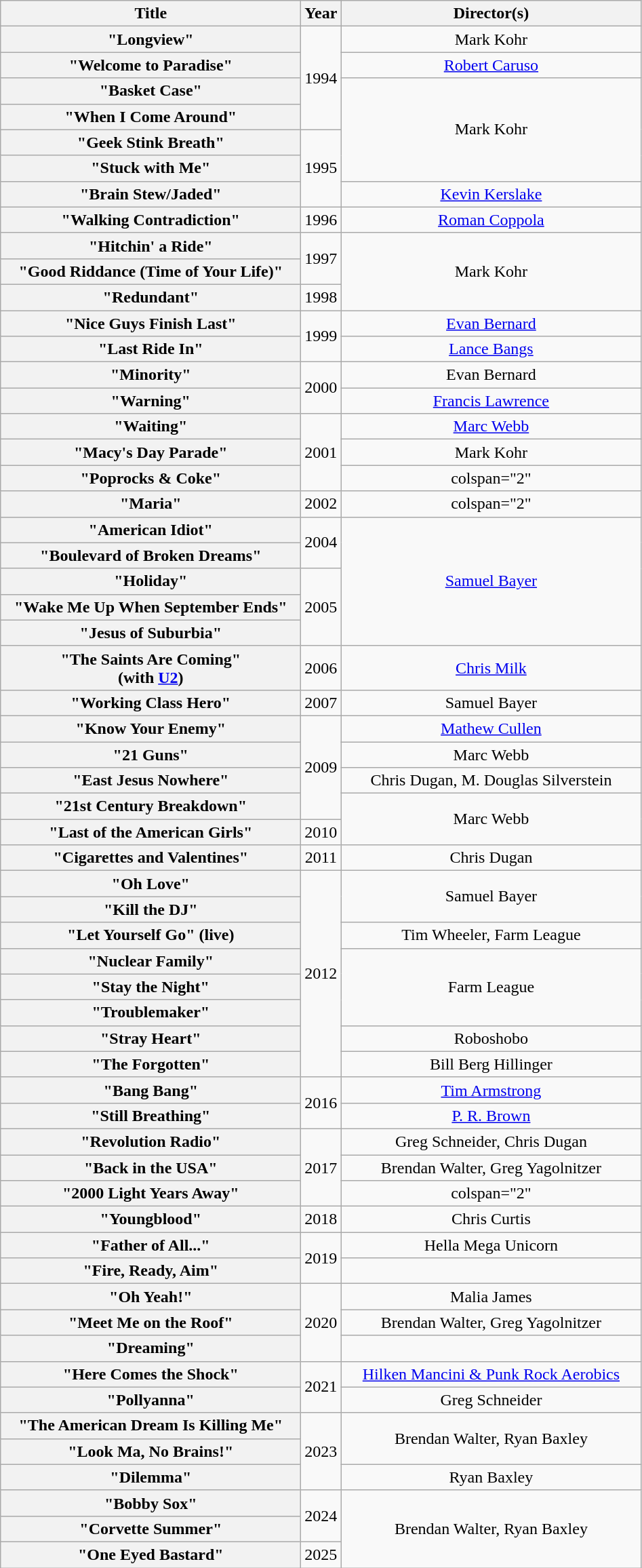<table class="wikitable plainrowheaders" style="text-align:center;">
<tr>
<th scope="col" style="width:18em;">Title</th>
<th scope="col">Year</th>
<th scope="col" style="width:18em;">Director(s)</th>
</tr>
<tr>
<th scope="row">"Longview"</th>
<td rowspan="4">1994</td>
<td>Mark Kohr</td>
</tr>
<tr>
<th scope="row">"Welcome to Paradise"</th>
<td><a href='#'>Robert Caruso</a></td>
</tr>
<tr>
<th scope="row">"Basket Case"</th>
<td rowspan="4">Mark Kohr</td>
</tr>
<tr>
<th scope="row">"When I Come Around"</th>
</tr>
<tr>
<th scope="row">"Geek Stink Breath"</th>
<td rowspan="3">1995</td>
</tr>
<tr>
<th scope="row">"Stuck with Me"</th>
</tr>
<tr>
<th scope="row">"Brain Stew/Jaded"</th>
<td><a href='#'>Kevin Kerslake</a></td>
</tr>
<tr>
<th scope="row">"Walking Contradiction"</th>
<td>1996</td>
<td><a href='#'>Roman Coppola</a></td>
</tr>
<tr>
<th scope="row">"Hitchin' a Ride"</th>
<td rowspan="2">1997</td>
<td rowspan="3">Mark Kohr</td>
</tr>
<tr>
<th scope="row">"Good Riddance (Time of Your Life)"</th>
</tr>
<tr>
<th scope="row">"Redundant"</th>
<td>1998</td>
</tr>
<tr>
<th scope="row">"Nice Guys Finish Last"</th>
<td rowspan="2">1999</td>
<td><a href='#'>Evan Bernard</a></td>
</tr>
<tr>
<th scope="row">"Last Ride In"</th>
<td><a href='#'>Lance Bangs</a></td>
</tr>
<tr>
<th scope="row">"Minority"</th>
<td rowspan="2">2000</td>
<td>Evan Bernard</td>
</tr>
<tr>
<th scope="row">"Warning"</th>
<td><a href='#'>Francis Lawrence</a></td>
</tr>
<tr>
<th scope="row">"Waiting"</th>
<td rowspan="3">2001</td>
<td><a href='#'>Marc Webb</a></td>
</tr>
<tr>
<th scope="row">"Macy's Day Parade"</th>
<td>Mark Kohr</td>
</tr>
<tr>
<th scope="row">"Poprocks & Coke"</th>
<td>colspan="2" </td>
</tr>
<tr>
<th scope="row">"Maria"</th>
<td>2002</td>
<td>colspan="2" </td>
</tr>
<tr>
<th scope="row">"American Idiot"</th>
<td rowspan="2">2004</td>
<td rowspan="5"><a href='#'>Samuel Bayer</a></td>
</tr>
<tr>
<th scope="row">"Boulevard of Broken Dreams"</th>
</tr>
<tr>
<th scope="row">"Holiday"</th>
<td rowspan="3">2005</td>
</tr>
<tr>
<th scope="row">"Wake Me Up When September Ends"</th>
</tr>
<tr>
<th scope="row">"Jesus of Suburbia"</th>
</tr>
<tr>
<th scope="row">"The Saints Are Coming"<br><span>(with <a href='#'>U2</a>)</span></th>
<td>2006</td>
<td><a href='#'>Chris Milk</a></td>
</tr>
<tr>
<th scope="row">"Working Class Hero"</th>
<td>2007</td>
<td>Samuel Bayer</td>
</tr>
<tr>
<th scope="row">"Know Your Enemy"</th>
<td rowspan="4">2009</td>
<td><a href='#'>Mathew Cullen</a></td>
</tr>
<tr>
<th scope="row">"21 Guns"</th>
<td>Marc Webb</td>
</tr>
<tr>
<th scope="row">"East Jesus Nowhere"</th>
<td>Chris Dugan, M. Douglas Silverstein</td>
</tr>
<tr>
<th scope="row">"21st Century Breakdown"</th>
<td rowspan="2">Marc Webb</td>
</tr>
<tr>
<th scope="row">"Last of the American Girls"</th>
<td>2010</td>
</tr>
<tr>
<th scope="row">"Cigarettes and Valentines"</th>
<td>2011</td>
<td>Chris Dugan</td>
</tr>
<tr>
<th scope="row">"Oh Love"</th>
<td rowspan="8">2012</td>
<td rowspan="2">Samuel Bayer</td>
</tr>
<tr>
<th scope="row">"Kill the DJ"</th>
</tr>
<tr>
<th scope="row">"Let Yourself Go" (live)</th>
<td>Tim Wheeler, Farm League</td>
</tr>
<tr>
<th scope="row">"Nuclear Family"</th>
<td rowspan="3">Farm League</td>
</tr>
<tr>
<th scope="row">"Stay the Night"</th>
</tr>
<tr>
<th scope="row">"Troublemaker"</th>
</tr>
<tr>
<th scope="row">"Stray Heart"</th>
<td>Roboshobo</td>
</tr>
<tr>
<th scope="row">"The Forgotten"</th>
<td>Bill Berg Hillinger</td>
</tr>
<tr>
<th scope="row">"Bang Bang"</th>
<td rowspan="2">2016</td>
<td scope="row"><a href='#'>Tim Armstrong</a></td>
</tr>
<tr>
<th scope="row">"Still Breathing"</th>
<td scope="row"><a href='#'>P. R. Brown</a></td>
</tr>
<tr>
<th scope="row">"Revolution Radio"</th>
<td rowspan="3">2017</td>
<td scope="row">Greg Schneider, Chris Dugan</td>
</tr>
<tr>
<th scope="row">"Back in the USA"</th>
<td scope="row">Brendan Walter, Greg Yagolnitzer</td>
</tr>
<tr>
<th scope="row">"2000 Light Years Away"</th>
<td>colspan="2" </td>
</tr>
<tr>
<th scope="row">"Youngblood"</th>
<td>2018</td>
<td>Chris Curtis</td>
</tr>
<tr>
<th scope="row">"Father of All..."</th>
<td rowspan="2">2019</td>
<td>Hella Mega Unicorn</td>
</tr>
<tr>
<th scope="row">"Fire, Ready, Aim"</th>
<td></td>
</tr>
<tr>
<th scope="row">"Oh Yeah!"</th>
<td rowspan="3">2020</td>
<td>Malia James</td>
</tr>
<tr>
<th scope="row">"Meet Me on the Roof"</th>
<td>Brendan Walter, Greg Yagolnitzer</td>
</tr>
<tr>
<th scope="row">"Dreaming"</th>
<td></td>
</tr>
<tr>
<th scope="row">"Here Comes the Shock"</th>
<td rowspan="2">2021</td>
<td><a href='#'>Hilken Mancini & Punk Rock Aerobics</a></td>
</tr>
<tr>
<th scope="row">"Pollyanna"</th>
<td>Greg Schneider</td>
</tr>
<tr>
<th scope="row">"The American Dream Is Killing Me"</th>
<td rowspan="3">2023</td>
<td rowspan="2">Brendan Walter, Ryan Baxley</td>
</tr>
<tr>
<th scope="row">"Look Ma, No Brains!"</th>
</tr>
<tr>
<th scope="row">"Dilemma"</th>
<td>Ryan Baxley</td>
</tr>
<tr>
<th scope="row">"Bobby Sox"</th>
<td rowspan="2">2024</td>
<td rowspan="3">Brendan Walter, Ryan Baxley</td>
</tr>
<tr>
<th scope="row">"Corvette Summer"</th>
</tr>
<tr>
<th scope="row">"One Eyed Bastard"</th>
<td>2025</td>
</tr>
</table>
